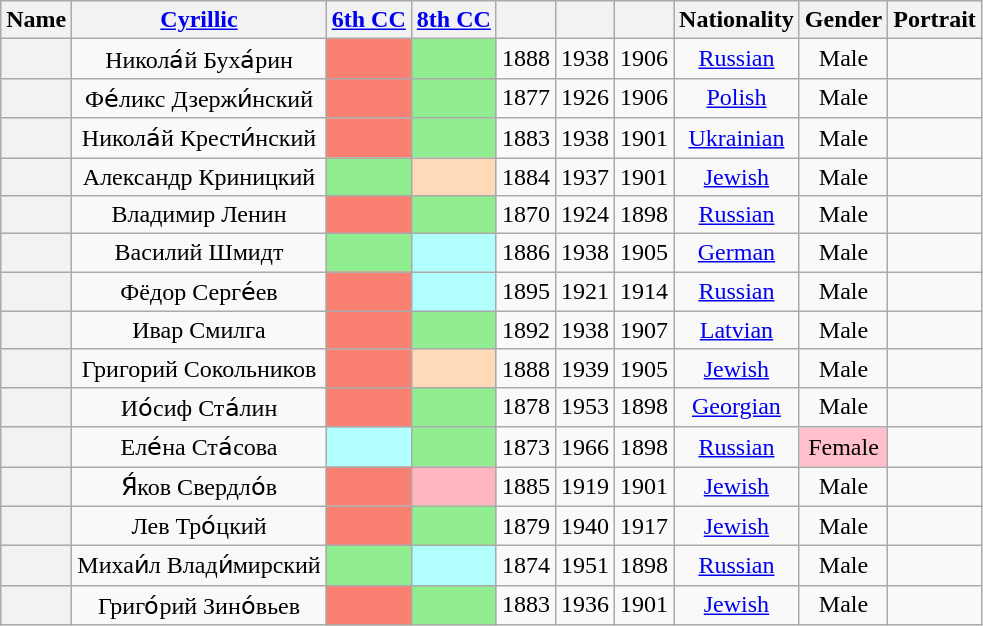<table class="wikitable sortable" style=text-align:center>
<tr>
<th scope="col">Name</th>
<th scope="col" class="unsortable"><a href='#'>Cyrillic</a></th>
<th scope="col"><a href='#'>6th CC</a></th>
<th scope="col"><a href='#'>8th CC</a></th>
<th scope="col"></th>
<th scope="col"></th>
<th scope="col"></th>
<th scope="col">Nationality</th>
<th scope="col">Gender</th>
<th scope="col" class="unsortable">Portrait</th>
</tr>
<tr>
<th align="center" scope="row" style="font-weight:normal;"></th>
<td>Никола́й Буха́рин</td>
<td bgcolor = Salmon></td>
<td bgcolor = LightGreen></td>
<td>1888</td>
<td>1938</td>
<td>1906</td>
<td><a href='#'>Russian</a></td>
<td>Male</td>
<td></td>
</tr>
<tr>
<th align="center" scope="row" style="font-weight:normal;"></th>
<td>Фе́ликс Дзержи́нский</td>
<td bgcolor = Salmon></td>
<td bgcolor = LightGreen></td>
<td>1877</td>
<td>1926</td>
<td>1906</td>
<td><a href='#'>Polish</a></td>
<td>Male</td>
<td></td>
</tr>
<tr>
<th align="center" scope="row" style="font-weight:normal;"></th>
<td>Никола́й Крести́нский</td>
<td bgcolor = Salmon></td>
<td bgcolor = LightGreen></td>
<td>1883</td>
<td>1938</td>
<td>1901</td>
<td><a href='#'>Ukrainian</a></td>
<td>Male</td>
<td></td>
</tr>
<tr>
<th align="center" scope="row" style="font-weight:normal;"></th>
<td>Александр Криницкий</td>
<td bgcolor = LightGreen></td>
<td bgcolor = PeachPuff></td>
<td>1884</td>
<td>1937</td>
<td>1901</td>
<td><a href='#'>Jewish</a></td>
<td>Male</td>
<td></td>
</tr>
<tr>
<th align="center" scope="row" style="font-weight:normal;"></th>
<td>Владимир Ленин</td>
<td bgcolor = Salmon></td>
<td bgcolor = LightGreen></td>
<td>1870</td>
<td>1924</td>
<td>1898</td>
<td><a href='#'>Russian</a></td>
<td>Male</td>
<td></td>
</tr>
<tr>
<th align="center" scope="row" style="font-weight:normal;"></th>
<td>Василий Шмидт</td>
<td bgcolor = LightGreen></td>
<td bgcolor = #B2FFFF></td>
<td>1886</td>
<td>1938</td>
<td>1905</td>
<td><a href='#'>German</a></td>
<td>Male</td>
<td></td>
</tr>
<tr>
<th align="center" scope="row" style="font-weight:normal;"></th>
<td>Фёдор Серге́ев</td>
<td bgcolor = Salmon></td>
<td bgcolor = #B2FFFF></td>
<td>1895</td>
<td>1921</td>
<td>1914</td>
<td><a href='#'>Russian</a></td>
<td>Male</td>
<td></td>
</tr>
<tr>
<th align="center" scope="row" style="font-weight:normal;"></th>
<td>Ивар Смилга</td>
<td bgcolor = Salmon></td>
<td bgcolor = LightGreen></td>
<td>1892</td>
<td>1938</td>
<td>1907</td>
<td><a href='#'>Latvian</a></td>
<td>Male</td>
<td></td>
</tr>
<tr>
<th align="center" scope="row" style="font-weight:normal;"></th>
<td>Григорий Сокольников</td>
<td bgcolor = Salmon></td>
<td bgcolor = PeachPuff></td>
<td>1888</td>
<td>1939</td>
<td>1905</td>
<td><a href='#'>Jewish</a></td>
<td>Male</td>
<td></td>
</tr>
<tr>
<th align="center" scope="row" style="font-weight:normal;"></th>
<td>Ио́сиф Ста́лин</td>
<td bgcolor = Salmon></td>
<td bgcolor = LightGreen></td>
<td>1878</td>
<td>1953</td>
<td>1898</td>
<td><a href='#'>Georgian</a></td>
<td>Male</td>
<td></td>
</tr>
<tr>
<th align="center" scope="row" style="font-weight:normal;"></th>
<td>Еле́на Ста́сова</td>
<td bgcolor = #B2FFFF></td>
<td bgcolor = LightGreen></td>
<td>1873</td>
<td>1966</td>
<td>1898</td>
<td><a href='#'>Russian</a></td>
<td style="background: Pink">Female</td>
<td></td>
</tr>
<tr>
<th align="center" scope="row" style="font-weight:normal;"></th>
<td>Я́ков Свердло́в</td>
<td bgcolor = Salmon></td>
<td bgcolor = LightPink></td>
<td>1885</td>
<td>1919</td>
<td>1901</td>
<td><a href='#'>Jewish</a></td>
<td>Male</td>
<td></td>
</tr>
<tr>
<th align="center" scope="row" style="font-weight:normal;"></th>
<td>Лев Тро́цкий</td>
<td bgcolor = Salmon></td>
<td bgcolor = LightGreen></td>
<td>1879</td>
<td>1940</td>
<td>1917</td>
<td><a href='#'>Jewish</a></td>
<td>Male</td>
<td></td>
</tr>
<tr>
<th align="center" scope="row" style="font-weight:normal;"></th>
<td>Михаи́л Влади́мирский</td>
<td bgcolor = LightGreen></td>
<td bgcolor = #B2FFFF></td>
<td>1874</td>
<td>1951</td>
<td>1898</td>
<td><a href='#'>Russian</a></td>
<td>Male</td>
<td></td>
</tr>
<tr>
<th align="center" scope="row" style="font-weight:normal;"></th>
<td>Григо́рий Зино́вьев</td>
<td bgcolor = Salmon></td>
<td bgcolor = LightGreen></td>
<td>1883</td>
<td>1936</td>
<td>1901</td>
<td><a href='#'>Jewish</a></td>
<td>Male</td>
<td></td>
</tr>
</table>
